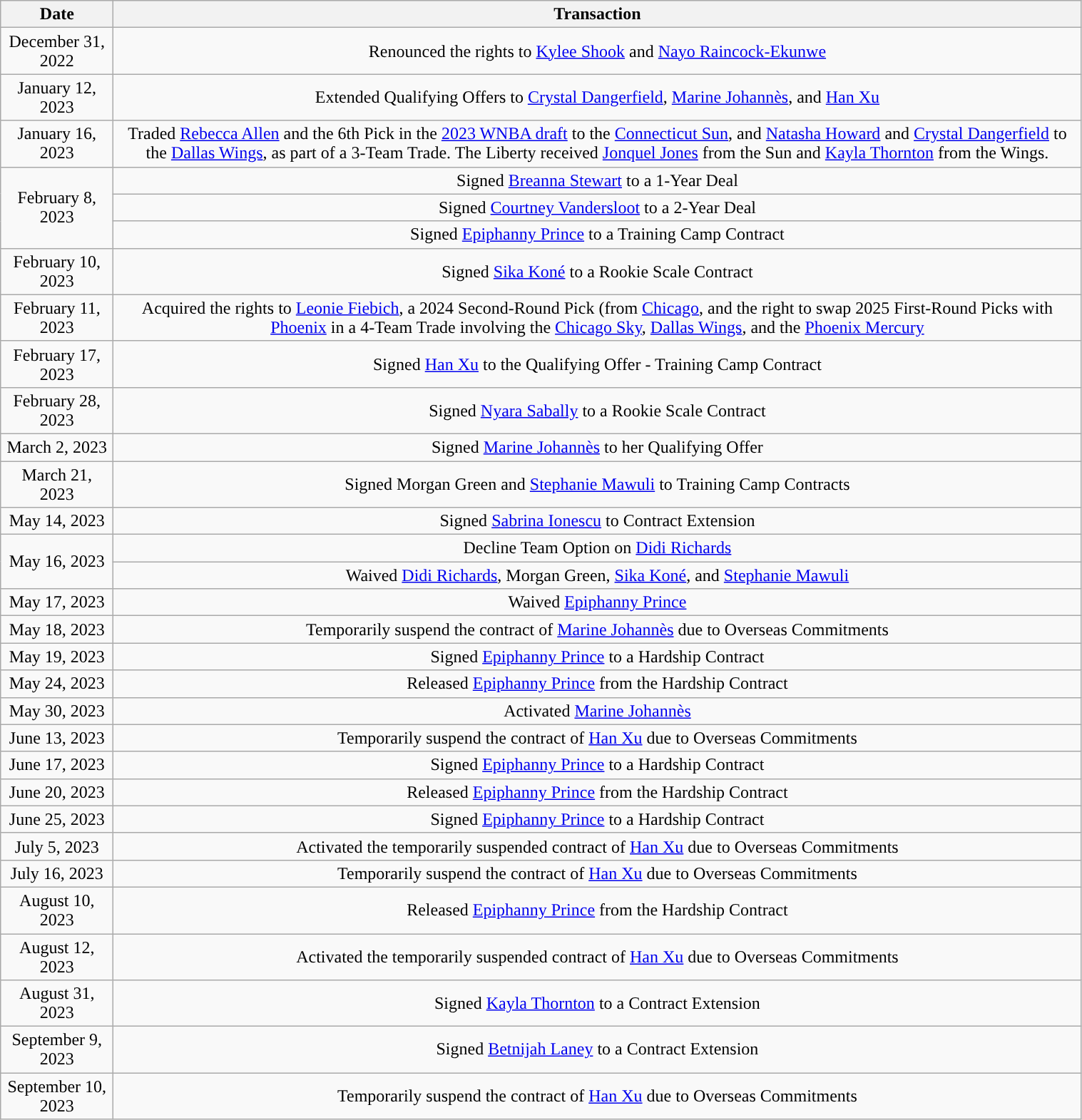<table class="wikitable" style="width:80%; text-align:center">
<tr>
<th>Date</th>
<th>Transaction</th>
</tr>
<tr>
<td>December 31, 2022</td>
<td>Renounced the rights to <a href='#'>Kylee Shook</a> and <a href='#'>Nayo Raincock-Ekunwe</a></td>
</tr>
<tr>
<td>January 12, 2023</td>
<td>Extended Qualifying Offers to <a href='#'>Crystal Dangerfield</a>, <a href='#'>Marine Johannès</a>, and <a href='#'>Han Xu</a></td>
</tr>
<tr>
<td>January 16, 2023</td>
<td>Traded <a href='#'>Rebecca Allen</a> and the 6th Pick in the <a href='#'>2023 WNBA draft</a> to the <a href='#'>Connecticut Sun</a>, and <a href='#'>Natasha Howard</a> and <a href='#'>Crystal Dangerfield</a> to the <a href='#'>Dallas Wings</a>, as part of a 3-Team Trade. The Liberty received <a href='#'>Jonquel Jones</a> from the Sun and <a href='#'>Kayla Thornton</a> from the Wings.</td>
</tr>
<tr>
<td rowspan=3>February 8, 2023</td>
<td>Signed <a href='#'>Breanna Stewart</a> to a 1-Year Deal</td>
</tr>
<tr>
<td>Signed <a href='#'>Courtney Vandersloot</a> to a 2-Year Deal</td>
</tr>
<tr>
<td>Signed <a href='#'>Epiphanny Prince</a> to a Training Camp Contract</td>
</tr>
<tr>
<td>February 10, 2023</td>
<td>Signed <a href='#'>Sika Koné</a> to a Rookie Scale Contract</td>
</tr>
<tr>
<td>February 11, 2023</td>
<td>Acquired the rights to <a href='#'>Leonie Fiebich</a>, a 2024 Second-Round Pick (from <a href='#'>Chicago</a>, and the right to swap 2025 First-Round Picks with <a href='#'>Phoenix</a> in a 4-Team Trade involving the <a href='#'>Chicago Sky</a>, <a href='#'>Dallas Wings</a>, and the <a href='#'>Phoenix Mercury</a></td>
</tr>
<tr>
<td>February 17, 2023</td>
<td>Signed <a href='#'>Han Xu</a> to the Qualifying Offer - Training Camp Contract</td>
</tr>
<tr>
<td>February 28, 2023</td>
<td>Signed <a href='#'>Nyara Sabally</a> to a Rookie Scale Contract</td>
</tr>
<tr>
<td>March 2, 2023</td>
<td>Signed <a href='#'>Marine Johannès</a> to her Qualifying Offer</td>
</tr>
<tr>
<td>March 21, 2023</td>
<td>Signed Morgan Green and <a href='#'>Stephanie Mawuli</a> to Training Camp Contracts</td>
</tr>
<tr>
<td>May 14, 2023</td>
<td>Signed <a href='#'>Sabrina Ionescu</a> to Contract Extension</td>
</tr>
<tr>
<td rowspan=2>May 16, 2023</td>
<td>Decline Team Option on <a href='#'>Didi Richards</a></td>
</tr>
<tr>
<td>Waived <a href='#'>Didi Richards</a>, Morgan Green, <a href='#'>Sika Koné</a>, and <a href='#'>Stephanie Mawuli</a></td>
</tr>
<tr>
<td>May 17, 2023</td>
<td>Waived <a href='#'>Epiphanny Prince</a></td>
</tr>
<tr>
<td>May 18, 2023</td>
<td>Temporarily suspend the contract of <a href='#'>Marine Johannès</a> due to Overseas Commitments</td>
</tr>
<tr>
<td>May 19, 2023</td>
<td>Signed <a href='#'>Epiphanny Prince</a> to a Hardship Contract</td>
</tr>
<tr>
<td>May 24, 2023</td>
<td>Released <a href='#'>Epiphanny Prince</a> from the Hardship Contract</td>
</tr>
<tr>
<td>May 30, 2023</td>
<td>Activated <a href='#'>Marine Johannès</a></td>
</tr>
<tr>
<td>June 13, 2023</td>
<td>Temporarily suspend the contract of <a href='#'>Han Xu</a> due to Overseas Commitments</td>
</tr>
<tr>
<td>June 17, 2023</td>
<td>Signed <a href='#'>Epiphanny Prince</a> to a Hardship Contract</td>
</tr>
<tr>
<td>June 20, 2023</td>
<td>Released <a href='#'>Epiphanny Prince</a> from the Hardship Contract</td>
</tr>
<tr>
<td>June 25, 2023</td>
<td>Signed <a href='#'>Epiphanny Prince</a> to a Hardship Contract</td>
</tr>
<tr>
<td>July 5, 2023</td>
<td>Activated the temporarily suspended contract of <a href='#'>Han Xu</a> due to Overseas Commitments</td>
</tr>
<tr>
<td>July 16, 2023</td>
<td>Temporarily suspend the contract of <a href='#'>Han Xu</a> due to Overseas Commitments</td>
</tr>
<tr>
<td>August 10, 2023</td>
<td>Released <a href='#'>Epiphanny Prince</a> from the Hardship Contract</td>
</tr>
<tr>
<td>August 12, 2023</td>
<td>Activated the temporarily suspended contract of <a href='#'>Han Xu</a> due to Overseas Commitments</td>
</tr>
<tr>
<td>August 31, 2023</td>
<td>Signed <a href='#'>Kayla Thornton</a> to a Contract Extension</td>
</tr>
<tr>
<td>September 9, 2023</td>
<td>Signed <a href='#'>Betnijah Laney</a> to a Contract Extension</td>
</tr>
<tr>
<td>September 10, 2023</td>
<td>Temporarily suspend the contract of <a href='#'>Han Xu</a> due to Overseas Commitments</td>
</tr>
</table>
